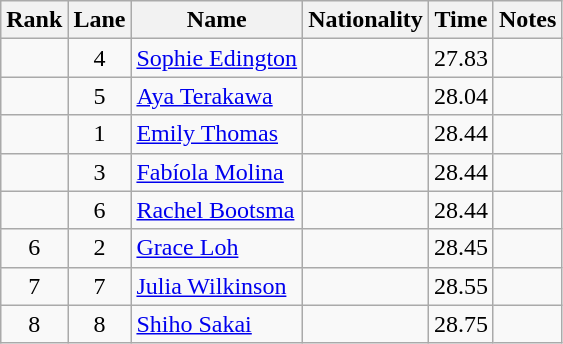<table class="wikitable sortable" style="text-align:center">
<tr>
<th>Rank</th>
<th>Lane</th>
<th>Name</th>
<th>Nationality</th>
<th>Time</th>
<th>Notes</th>
</tr>
<tr>
<td></td>
<td>4</td>
<td align=left><a href='#'>Sophie Edington</a></td>
<td align=left></td>
<td>27.83</td>
<td></td>
</tr>
<tr>
<td></td>
<td>5</td>
<td align=left><a href='#'>Aya Terakawa</a></td>
<td align=left></td>
<td>28.04</td>
<td></td>
</tr>
<tr>
<td></td>
<td>1</td>
<td align=left><a href='#'>Emily Thomas</a></td>
<td align=left></td>
<td>28.44</td>
<td></td>
</tr>
<tr>
<td></td>
<td>3</td>
<td align=left><a href='#'>Fabíola Molina</a></td>
<td align=left></td>
<td>28.44</td>
<td></td>
</tr>
<tr>
<td></td>
<td>6</td>
<td align=left><a href='#'>Rachel Bootsma</a></td>
<td align=left></td>
<td>28.44</td>
<td></td>
</tr>
<tr>
<td>6</td>
<td>2</td>
<td align=left><a href='#'>Grace Loh</a></td>
<td align=left></td>
<td>28.45</td>
<td></td>
</tr>
<tr>
<td>7</td>
<td>7</td>
<td align=left><a href='#'>Julia Wilkinson</a></td>
<td align=left></td>
<td>28.55</td>
<td></td>
</tr>
<tr>
<td>8</td>
<td>8</td>
<td align=left><a href='#'>Shiho Sakai</a></td>
<td align=left></td>
<td>28.75</td>
<td></td>
</tr>
</table>
